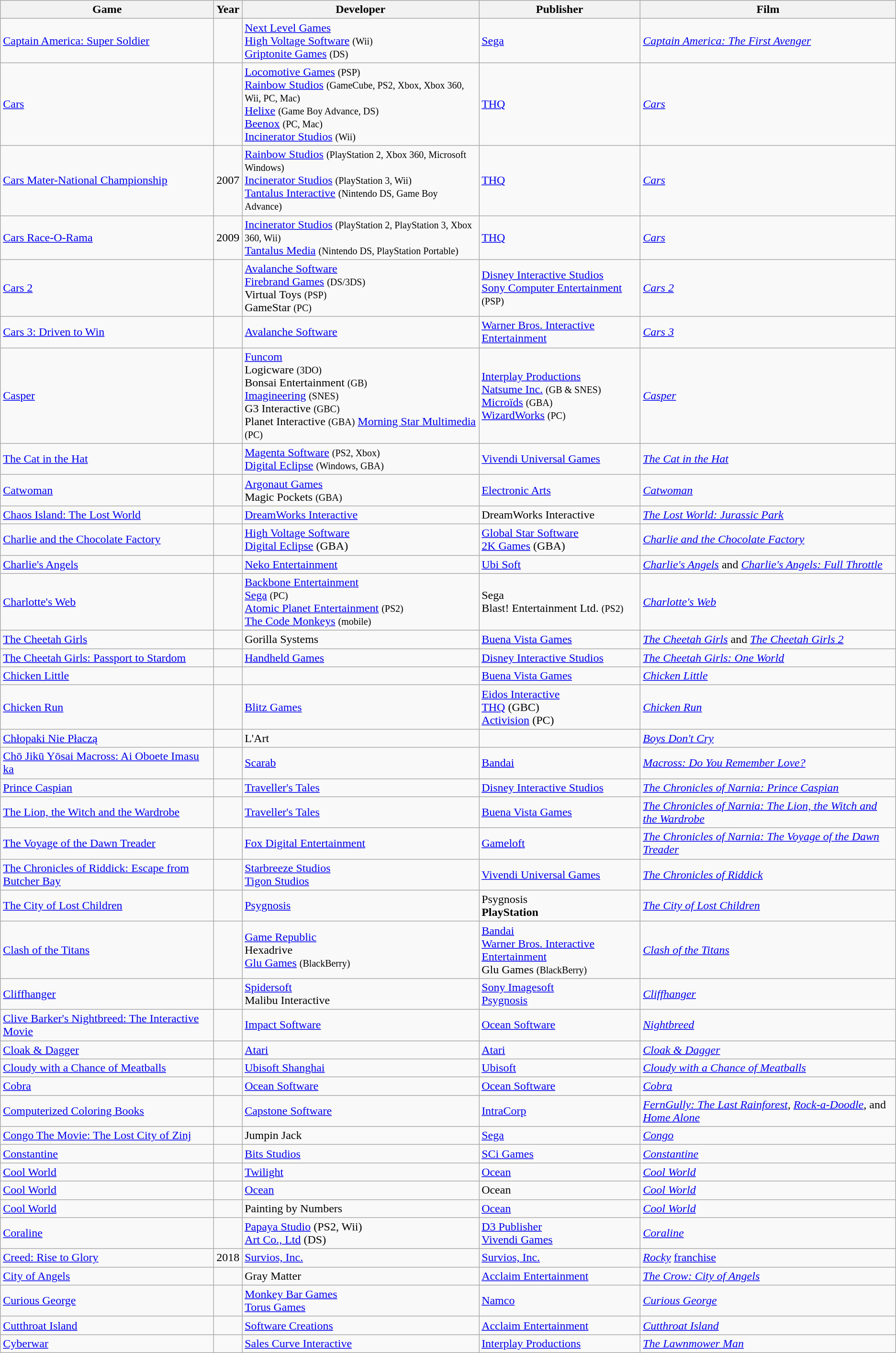<table class="wikitable sortable">
<tr>
<th>Game</th>
<th>Year</th>
<th>Developer</th>
<th>Publisher</th>
<th>Film</th>
</tr>
<tr>
<td><a href='#'>Captain America: Super Soldier</a></td>
<td></td>
<td><a href='#'>Next Level Games</a><br><a href='#'>High Voltage Software</a> <small>(Wii)</small><br><a href='#'>Griptonite Games</a> <small>(DS)</small></td>
<td><a href='#'>Sega</a></td>
<td><em><a href='#'>Captain America: The First Avenger</a></em></td>
</tr>
<tr>
<td><a href='#'>Cars</a></td>
<td></td>
<td><a href='#'>Locomotive Games</a> <small>(PSP)</small><br><a href='#'>Rainbow Studios</a> <small>(GameCube, PS2, Xbox, Xbox 360, Wii, PC, Mac)</small><br><a href='#'>Helixe</a> <small>(Game Boy Advance, DS)</small><br><a href='#'>Beenox</a> <small>(PC, Mac)</small><br><a href='#'>Incinerator Studios</a> <small>(Wii)</small></td>
<td><a href='#'>THQ</a></td>
<td><em><a href='#'>Cars</a></em></td>
</tr>
<tr>
<td><a href='#'>Cars Mater-National Championship</a></td>
<td>2007</td>
<td><a href='#'>Rainbow Studios</a> <small>(PlayStation 2, Xbox 360, Microsoft Windows)</small><br><a href='#'>Incinerator Studios</a> <small>(PlayStation 3, Wii)</small><br><a href='#'>Tantalus Interactive</a> <small>(Nintendo DS, Game Boy Advance)</small></td>
<td><a href='#'>THQ</a></td>
<td><em><a href='#'>Cars</a></em></td>
</tr>
<tr>
<td><a href='#'>Cars Race-O-Rama</a></td>
<td>2009</td>
<td><a href='#'>Incinerator Studios</a> <small>(PlayStation 2, PlayStation 3, Xbox 360, Wii)</small><br><a href='#'>Tantalus Media</a> <small>(Nintendo DS, PlayStation Portable)</small></td>
<td><a href='#'>THQ</a></td>
<td><em><a href='#'>Cars</a></em></td>
</tr>
<tr>
<td><a href='#'>Cars 2</a></td>
<td></td>
<td><a href='#'>Avalanche Software</a><br><a href='#'>Firebrand Games</a> <small>(DS/3DS)</small><br>Virtual Toys <small>(PSP)</small><br>GameStar <small>(PC)</small></td>
<td><a href='#'>Disney Interactive Studios</a><br><a href='#'>Sony Computer Entertainment</a> <small>(PSP)</small></td>
<td><em><a href='#'>Cars 2</a></em></td>
</tr>
<tr>
<td><a href='#'>Cars 3: Driven to Win</a></td>
<td></td>
<td><a href='#'>Avalanche Software</a></td>
<td><a href='#'>Warner Bros. Interactive Entertainment</a></td>
<td><em><a href='#'>Cars 3</a></em></td>
</tr>
<tr>
<td><a href='#'>Casper</a></td>
<td></td>
<td><a href='#'>Funcom</a><br>Logicware <small>(3DO)</small><br>Bonsai Entertainment <small>(GB)</small><br><a href='#'>Imagineering</a> <small>(SNES)</small><br>G3 Interactive <small>(GBC)</small><br>Planet Interactive <small>(GBA)</small> <a href='#'>Morning Star Multimedia</a> <small>(PC)</small></td>
<td><a href='#'>Interplay Productions</a><br><a href='#'>Natsume Inc.</a> <small>(GB & SNES)</small><br><a href='#'>Microïds</a> <small>(GBA)</small><br><a href='#'>WizardWorks</a> <small>(PC)</small></td>
<td><em><a href='#'>Casper</a></em></td>
</tr>
<tr>
<td><a href='#'>The Cat in the Hat</a></td>
<td></td>
<td><a href='#'>Magenta Software</a> <small>(PS2, Xbox)</small><br><a href='#'>Digital Eclipse</a> <small>(Windows, GBA)</small></td>
<td><a href='#'>Vivendi Universal Games</a></td>
<td><em><a href='#'>The Cat in the Hat</a></em></td>
</tr>
<tr>
<td><a href='#'>Catwoman</a></td>
<td></td>
<td><a href='#'>Argonaut Games</a><br>Magic Pockets <small>(GBA)</small></td>
<td><a href='#'>Electronic Arts</a></td>
<td><em><a href='#'>Catwoman</a></em></td>
</tr>
<tr>
<td><a href='#'>Chaos Island: The Lost World</a></td>
<td></td>
<td><a href='#'>DreamWorks Interactive</a></td>
<td>DreamWorks Interactive</td>
<td><em><a href='#'>The Lost World: Jurassic Park</a></em></td>
</tr>
<tr>
<td><a href='#'>Charlie and the Chocolate Factory</a></td>
<td></td>
<td><a href='#'>High Voltage Software</a><br><a href='#'>Digital Eclipse</a> (GBA)</td>
<td><a href='#'>Global Star Software</a><br><a href='#'>2K Games</a> (GBA)</td>
<td><em><a href='#'>Charlie and the Chocolate Factory</a></em></td>
</tr>
<tr>
<td><a href='#'>Charlie's Angels</a></td>
<td></td>
<td><a href='#'>Neko Entertainment</a></td>
<td><a href='#'>Ubi Soft</a></td>
<td><em><a href='#'>Charlie's Angels</a></em> and <em><a href='#'>Charlie's Angels: Full Throttle</a></em></td>
</tr>
<tr>
<td><a href='#'>Charlotte's Web</a></td>
<td></td>
<td><a href='#'>Backbone Entertainment</a><br><a href='#'>Sega</a> <small>(PC)</small><br><a href='#'>Atomic Planet Entertainment</a> <small>(PS2)</small><br><a href='#'>The Code Monkeys</a> <small>(mobile)</small></td>
<td>Sega<br>Blast! Entertainment Ltd. <small>(PS2)</small></td>
<td><em><a href='#'>Charlotte's Web</a></em></td>
</tr>
<tr>
<td><a href='#'>The Cheetah Girls</a></td>
<td></td>
<td>Gorilla Systems</td>
<td><a href='#'>Buena Vista Games</a></td>
<td><em><a href='#'>The Cheetah Girls</a></em> and <em><a href='#'>The Cheetah Girls 2</a></em></td>
</tr>
<tr>
<td><a href='#'>The Cheetah Girls: Passport to Stardom</a></td>
<td></td>
<td><a href='#'>Handheld Games</a></td>
<td><a href='#'>Disney Interactive Studios</a></td>
<td><em><a href='#'>The Cheetah Girls: One World</a></em></td>
</tr>
<tr>
<td><a href='#'>Chicken Little</a></td>
<td></td>
<td></td>
<td><a href='#'>Buena Vista Games</a></td>
<td><em><a href='#'>Chicken Little</a></em></td>
</tr>
<tr>
<td><a href='#'>Chicken Run</a></td>
<td></td>
<td><a href='#'>Blitz Games</a></td>
<td><a href='#'>Eidos Interactive</a><br><a href='#'>THQ</a> (GBC)<br><a href='#'>Activision</a> (PC)</td>
<td><em><a href='#'>Chicken Run</a></em></td>
</tr>
<tr>
<td><a href='#'>Chłopaki Nie Płaczą</a></td>
<td></td>
<td>L'Art</td>
<td></td>
<td><em><a href='#'>Boys Don't Cry</a></em></td>
</tr>
<tr>
<td><a href='#'>Chō Jikū Yōsai Macross: Ai Oboete Imasu ka</a></td>
<td></td>
<td><a href='#'>Scarab</a></td>
<td><a href='#'>Bandai</a></td>
<td><em><a href='#'>Macross: Do You Remember Love?</a></em></td>
</tr>
<tr>
<td><a href='#'>Prince Caspian</a></td>
<td></td>
<td><a href='#'>Traveller's Tales</a></td>
<td><a href='#'>Disney Interactive Studios</a></td>
<td><em><a href='#'>The Chronicles of Narnia: Prince Caspian</a></em></td>
</tr>
<tr>
<td><a href='#'>The Lion, the Witch and the Wardrobe</a></td>
<td></td>
<td><a href='#'>Traveller's Tales</a></td>
<td><a href='#'>Buena Vista Games</a></td>
<td><em><a href='#'>The Chronicles of Narnia: The Lion, the Witch and the Wardrobe</a></em></td>
</tr>
<tr>
<td><a href='#'>The Voyage of the Dawn Treader</a></td>
<td></td>
<td><a href='#'>Fox Digital Entertainment</a></td>
<td><a href='#'>Gameloft</a></td>
<td><em><a href='#'>The Chronicles of Narnia: The Voyage of the Dawn Treader</a></em></td>
</tr>
<tr>
<td><a href='#'>The Chronicles of Riddick: Escape from Butcher Bay</a></td>
<td></td>
<td><a href='#'>Starbreeze Studios</a><br><a href='#'>Tigon Studios</a></td>
<td><a href='#'>Vivendi Universal Games</a></td>
<td><em><a href='#'>The Chronicles of Riddick</a></em></td>
</tr>
<tr>
<td><a href='#'>The City of Lost Children</a></td>
<td></td>
<td><a href='#'>Psygnosis</a></td>
<td>Psygnosis<br><strong>PlayStation</strong></td>
<td><em><a href='#'>The City of Lost Children</a></em></td>
</tr>
<tr>
<td><a href='#'>Clash of the Titans</a></td>
<td></td>
<td><a href='#'>Game Republic</a><br>Hexadrive<br><a href='#'>Glu Games</a> <small>(BlackBerry)</small></td>
<td><a href='#'>Bandai</a><br><a href='#'>Warner Bros. Interactive Entertainment</a><br>Glu Games <small>(BlackBerry)</small></td>
<td><em><a href='#'>Clash of the Titans</a></em></td>
</tr>
<tr>
<td><a href='#'>Cliffhanger</a></td>
<td></td>
<td><a href='#'>Spidersoft</a><br>Malibu Interactive</td>
<td><a href='#'>Sony Imagesoft</a><br><a href='#'>Psygnosis</a></td>
<td><em><a href='#'>Cliffhanger</a></em></td>
</tr>
<tr>
<td><a href='#'>Clive Barker's Nightbreed: The Interactive Movie</a></td>
<td></td>
<td><a href='#'>Impact Software</a></td>
<td><a href='#'>Ocean Software</a></td>
<td><em><a href='#'>Nightbreed</a></em></td>
</tr>
<tr>
<td><a href='#'>Cloak & Dagger</a></td>
<td></td>
<td><a href='#'>Atari</a></td>
<td><a href='#'>Atari</a></td>
<td><em><a href='#'>Cloak & Dagger</a></em></td>
</tr>
<tr>
<td><a href='#'>Cloudy with a Chance of Meatballs</a></td>
<td></td>
<td><a href='#'>Ubisoft Shanghai</a></td>
<td><a href='#'>Ubisoft</a></td>
<td><em><a href='#'>Cloudy with a Chance of Meatballs</a></em></td>
</tr>
<tr>
<td><a href='#'>Cobra</a></td>
<td></td>
<td><a href='#'>Ocean Software</a></td>
<td><a href='#'>Ocean Software</a></td>
<td><em><a href='#'>Cobra</a></em></td>
</tr>
<tr>
<td><a href='#'>Computerized Coloring Books</a></td>
<td></td>
<td><a href='#'>Capstone Software</a></td>
<td><a href='#'>IntraCorp</a></td>
<td><em><a href='#'>FernGully: The Last Rainforest</a></em>, <em><a href='#'>Rock-a-Doodle</a></em>, and <em><a href='#'>Home Alone</a></em></td>
</tr>
<tr>
<td><a href='#'>Congo The Movie: The Lost City of Zinj</a></td>
<td></td>
<td>Jumpin Jack</td>
<td><a href='#'>Sega</a></td>
<td><em><a href='#'>Congo</a></em></td>
</tr>
<tr>
<td><a href='#'>Constantine</a></td>
<td></td>
<td><a href='#'>Bits Studios</a></td>
<td><a href='#'>SCi Games</a></td>
<td><em><a href='#'>Constantine</a></em></td>
</tr>
<tr>
<td><a href='#'>Cool World</a></td>
<td></td>
<td><a href='#'>Twilight</a></td>
<td><a href='#'>Ocean</a></td>
<td><em><a href='#'>Cool World</a></em></td>
</tr>
<tr>
<td><a href='#'>Cool World</a></td>
<td></td>
<td><a href='#'>Ocean</a></td>
<td>Ocean</td>
<td><em><a href='#'>Cool World</a></em></td>
</tr>
<tr>
<td><a href='#'>Cool World</a></td>
<td></td>
<td>Painting by Numbers</td>
<td><a href='#'>Ocean</a></td>
<td><em><a href='#'>Cool World</a></em></td>
</tr>
<tr>
<td><a href='#'>Coraline</a></td>
<td></td>
<td><a href='#'>Papaya Studio</a> (PS2, Wii)<br><a href='#'>Art Co., Ltd</a> (DS)</td>
<td><a href='#'>D3 Publisher</a><br><a href='#'>Vivendi Games</a></td>
<td><em><a href='#'>Coraline</a></em></td>
</tr>
<tr>
<td><a href='#'>Creed: Rise to Glory</a></td>
<td>2018</td>
<td><a href='#'>Survios, Inc.</a></td>
<td><a href='#'>Survios, Inc.</a></td>
<td><em><a href='#'>Rocky</a></em> <a href='#'>franchise</a></td>
</tr>
<tr>
<td><a href='#'>City of Angels</a></td>
<td></td>
<td>Gray Matter</td>
<td><a href='#'>Acclaim Entertainment</a></td>
<td><em><a href='#'>The Crow: City of Angels</a></em></td>
</tr>
<tr>
<td><a href='#'>Curious George</a></td>
<td></td>
<td><a href='#'>Monkey Bar Games</a><br><a href='#'>Torus Games</a></td>
<td><a href='#'>Namco</a></td>
<td><em><a href='#'>Curious George</a></em></td>
</tr>
<tr>
<td><a href='#'>Cutthroat Island</a></td>
<td></td>
<td><a href='#'>Software Creations</a></td>
<td><a href='#'>Acclaim Entertainment</a></td>
<td><em><a href='#'>Cutthroat Island</a></em></td>
</tr>
<tr>
<td><a href='#'>Cyberwar</a></td>
<td></td>
<td><a href='#'>Sales Curve Interactive</a></td>
<td><a href='#'>Interplay Productions</a></td>
<td><em><a href='#'>The Lawnmower Man</a></em></td>
</tr>
</table>
